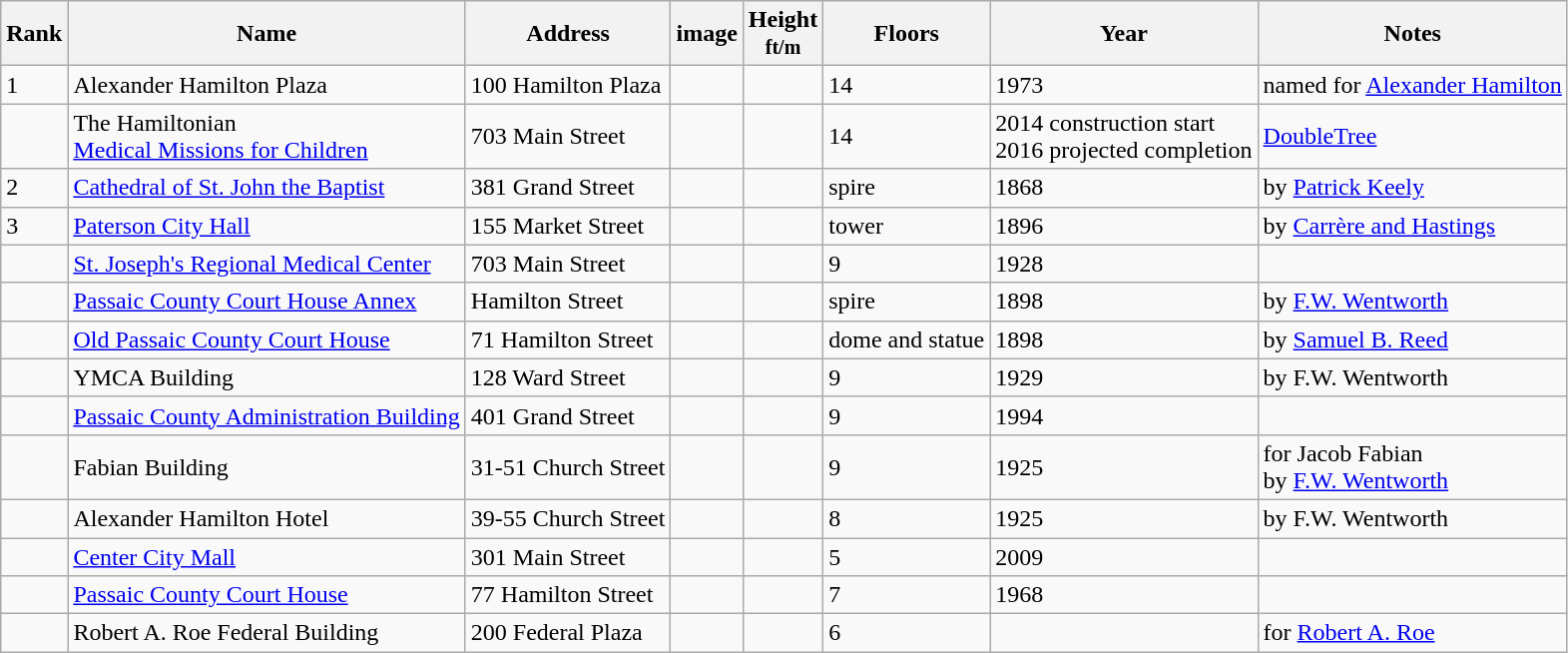<table class="wikitable sortable">
<tr>
<th>Rank</th>
<th>Name</th>
<th>Address</th>
<th>image</th>
<th>Height<br><small>ft/m</small></th>
<th>Floors</th>
<th>Year</th>
<th class="unsortable">Notes</th>
</tr>
<tr>
<td>1</td>
<td>Alexander Hamilton Plaza</td>
<td>100 Hamilton Plaza</td>
<td></td>
<td></td>
<td>14</td>
<td>1973</td>
<td>named for <a href='#'>Alexander Hamilton</a></td>
</tr>
<tr>
<td></td>
<td>The Hamiltonian<br><a href='#'>Medical Missions for Children</a></td>
<td>703 Main Street</td>
<td></td>
<td></td>
<td>14</td>
<td>2014 construction start<br>2016 projected completion</td>
<td><a href='#'>DoubleTree</a></td>
</tr>
<tr>
<td>2</td>
<td><a href='#'>Cathedral of St. John the Baptist</a></td>
<td>381 Grand Street</td>
<td></td>
<td></td>
<td>spire</td>
<td>1868</td>
<td>by <a href='#'>Patrick Keely</a></td>
</tr>
<tr>
<td>3</td>
<td><a href='#'>Paterson City Hall</a></td>
<td>155 Market Street</td>
<td></td>
<td></td>
<td>tower</td>
<td>1896</td>
<td>by <a href='#'>Carrère and Hastings</a></td>
</tr>
<tr>
<td></td>
<td><a href='#'>St. Joseph's Regional Medical Center</a></td>
<td>703 Main Street</td>
<td></td>
<td></td>
<td>9</td>
<td>1928</td>
<td></td>
</tr>
<tr>
<td></td>
<td><a href='#'>Passaic County Court House Annex</a></td>
<td>Hamilton Street</td>
<td></td>
<td></td>
<td>spire</td>
<td>1898</td>
<td>by <a href='#'>F.W. Wentworth</a></td>
</tr>
<tr>
<td></td>
<td><a href='#'>Old Passaic County Court House</a></td>
<td>71 Hamilton Street</td>
<td></td>
<td></td>
<td>dome and statue</td>
<td>1898</td>
<td>by <a href='#'>Samuel B. Reed</a></td>
</tr>
<tr>
<td></td>
<td>YMCA Building</td>
<td>128 Ward Street</td>
<td></td>
<td></td>
<td>9</td>
<td>1929</td>
<td>by F.W. Wentworth</td>
</tr>
<tr>
<td></td>
<td><a href='#'>Passaic County Administration Building</a></td>
<td>401 Grand Street</td>
<td></td>
<td></td>
<td>9</td>
<td>1994</td>
<td></td>
</tr>
<tr>
<td></td>
<td>Fabian Building</td>
<td>31-51 Church Street</td>
<td></td>
<td></td>
<td>9</td>
<td>1925</td>
<td>for Jacob Fabian<br>by <a href='#'>F.W. Wentworth</a></td>
</tr>
<tr>
<td></td>
<td>Alexander Hamilton Hotel</td>
<td>39-55 Church Street</td>
<td></td>
<td></td>
<td>8</td>
<td>1925</td>
<td>by F.W. Wentworth</td>
</tr>
<tr>
<td></td>
<td><a href='#'>Center City Mall</a></td>
<td>301 Main Street</td>
<td></td>
<td></td>
<td>5</td>
<td>2009</td>
<td></td>
</tr>
<tr>
<td></td>
<td><a href='#'>Passaic County Court House</a></td>
<td>77 Hamilton Street</td>
<td></td>
<td></td>
<td>7</td>
<td>1968</td>
<td></td>
</tr>
<tr>
<td></td>
<td>Robert A. Roe Federal Building</td>
<td>200 Federal Plaza</td>
<td></td>
<td></td>
<td>6</td>
<td></td>
<td>for <a href='#'>Robert A. Roe</a></td>
</tr>
</table>
